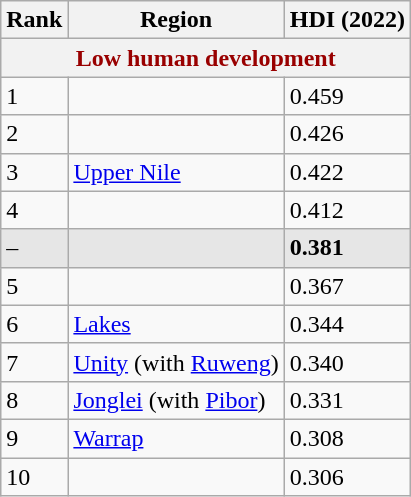<table class="wikitable sortable">
<tr>
<th>Rank</th>
<th>Region</th>
<th>HDI (2022)</th>
</tr>
<tr>
<th colspan="4" style="color:#900;">Low human development</th>
</tr>
<tr>
<td>1</td>
<td></td>
<td>0.459</td>
</tr>
<tr>
<td>2</td>
<td></td>
<td>0.426</td>
</tr>
<tr>
<td>3</td>
<td> <a href='#'>Upper Nile</a></td>
<td>0.422</td>
</tr>
<tr>
<td>4</td>
<td></td>
<td>0.412</td>
</tr>
<tr style="background:#e6e6e6">
<td>–</td>
<td><strong></strong></td>
<td><strong>0.381</strong></td>
</tr>
<tr>
<td>5</td>
<td></td>
<td>0.367</td>
</tr>
<tr>
<td>6</td>
<td> <a href='#'>Lakes</a></td>
<td>0.344</td>
</tr>
<tr>
<td>7</td>
<td> <a href='#'>Unity</a> (with  <a href='#'>Ruweng</a>)</td>
<td>0.340</td>
</tr>
<tr>
<td>8</td>
<td> <a href='#'>Jonglei</a> (with  <a href='#'>Pibor</a>)</td>
<td>0.331</td>
</tr>
<tr>
<td>9</td>
<td> <a href='#'>Warrap</a></td>
<td>0.308</td>
</tr>
<tr>
<td>10</td>
<td></td>
<td>0.306</td>
</tr>
</table>
